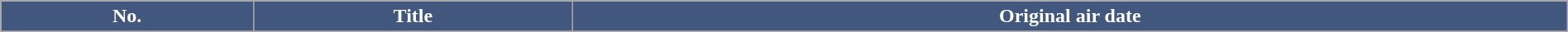<table class="wikitable plainrowheaders" width="100%">
<tr>
<th scope="col" style="background:#42577D; color:#ffffff">No.</th>
<th scope="col" style="background:#42577D; color:#ffffff">Title</th>
<th scope="col" style="background:#42577D; color:#ffffff">Original air date</th>
</tr>
<tr>
</tr>
</table>
